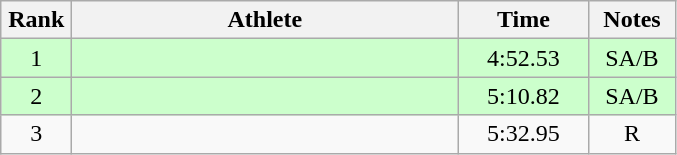<table class=wikitable style="text-align:center">
<tr>
<th width=40>Rank</th>
<th width=250>Athlete</th>
<th width=80>Time</th>
<th width=50>Notes</th>
</tr>
<tr bgcolor="ccffcc">
<td>1</td>
<td align=left></td>
<td>4:52.53</td>
<td>SA/B</td>
</tr>
<tr bgcolor="ccffcc">
<td>2</td>
<td align=left></td>
<td>5:10.82</td>
<td>SA/B</td>
</tr>
<tr>
<td>3</td>
<td align=left></td>
<td>5:32.95</td>
<td>R</td>
</tr>
</table>
